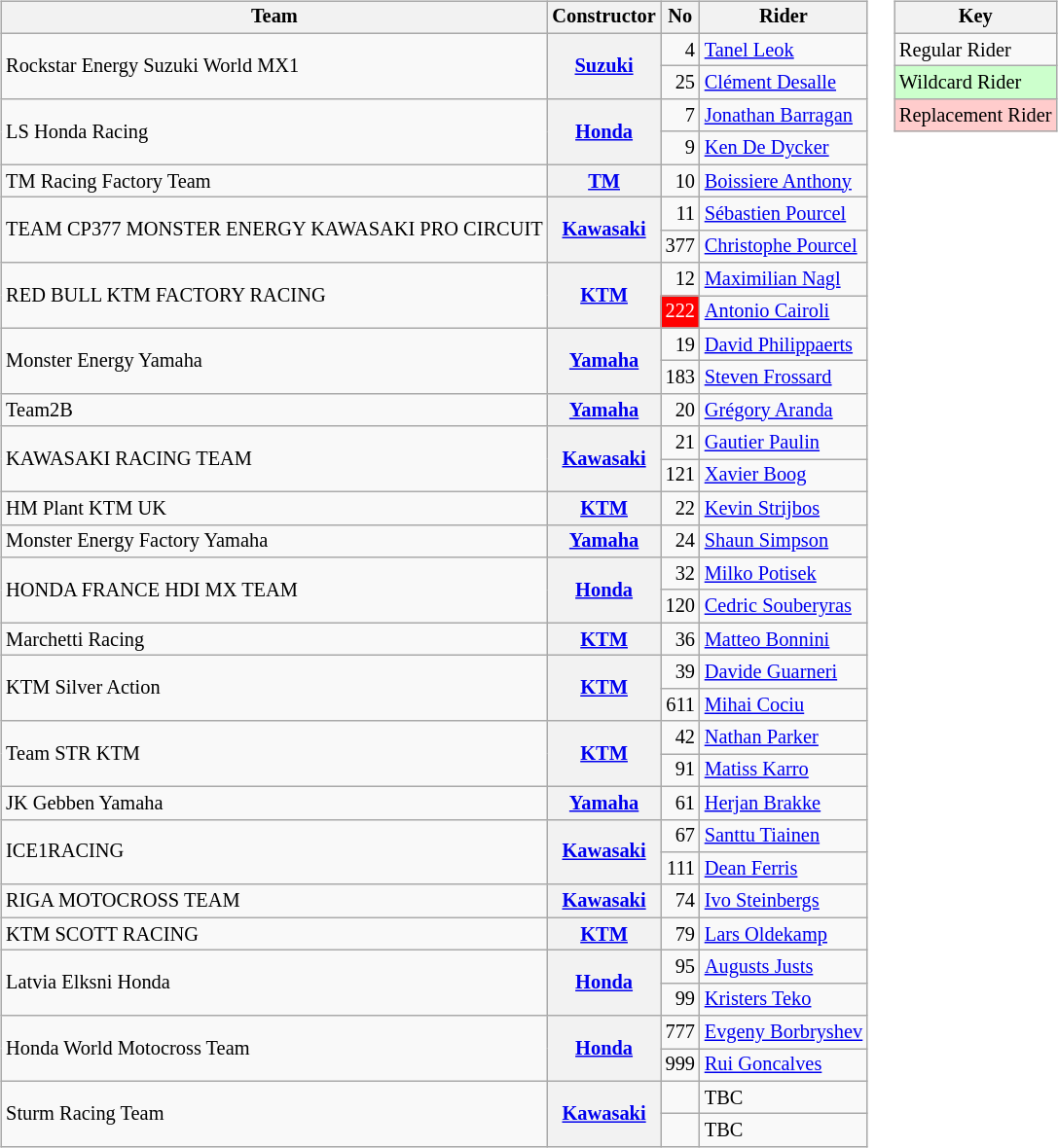<table>
<tr>
<td><br><table class="wikitable" style="font-size: 85%">
<tr>
<th>Team</th>
<th>Constructor</th>
<th>No</th>
<th>Rider</th>
</tr>
<tr>
<td rowspan=2>Rockstar Energy Suzuki World MX1</td>
<th rowspan=2><a href='#'>Suzuki</a></th>
<td align="right">4</td>
<td> <a href='#'>Tanel Leok</a></td>
</tr>
<tr>
<td align="right">25</td>
<td> <a href='#'>Clément Desalle</a></td>
</tr>
<tr>
<td rowspan=2>LS Honda Racing</td>
<th rowspan=2><a href='#'>Honda</a></th>
<td align="right">7</td>
<td> <a href='#'>Jonathan Barragan</a></td>
</tr>
<tr>
<td align="right">9</td>
<td> <a href='#'>Ken De Dycker</a></td>
</tr>
<tr>
<td>TM Racing Factory Team</td>
<th><a href='#'>TM</a></th>
<td align="right">10</td>
<td> <a href='#'>Boissiere Anthony</a></td>
</tr>
<tr>
<td rowspan=2>TEAM CP377 MONSTER ENERGY KAWASAKI PRO CIRCUIT</td>
<th rowspan=2><a href='#'>Kawasaki</a></th>
<td align="right">11</td>
<td> <a href='#'>Sébastien Pourcel</a></td>
</tr>
<tr>
<td align="right">377</td>
<td> <a href='#'>Christophe Pourcel</a></td>
</tr>
<tr>
<td rowspan=2>RED BULL KTM FACTORY RACING</td>
<th rowspan=2><a href='#'>KTM</a></th>
<td align="right">12</td>
<td> <a href='#'>Maximilian Nagl</a></td>
</tr>
<tr>
<td align="right" style="background:red; color:white;">222</td>
<td> <a href='#'>Antonio Cairoli</a></td>
</tr>
<tr>
<td rowspan=2>Monster Energy Yamaha</td>
<th rowspan=2><a href='#'>Yamaha</a></th>
<td align="right">19</td>
<td> <a href='#'>David Philippaerts</a></td>
</tr>
<tr>
<td align="right">183</td>
<td> <a href='#'>Steven Frossard</a></td>
</tr>
<tr>
<td>Team2B</td>
<th><a href='#'>Yamaha</a></th>
<td align="right">20</td>
<td> <a href='#'>Grégory Aranda</a></td>
</tr>
<tr>
<td rowspan=2>KAWASAKI RACING TEAM</td>
<th rowspan=2><a href='#'>Kawasaki</a></th>
<td align="right">21</td>
<td> <a href='#'>Gautier Paulin</a></td>
</tr>
<tr>
<td align="right">121</td>
<td> <a href='#'>Xavier Boog</a></td>
</tr>
<tr>
<td>HM Plant KTM UK</td>
<th><a href='#'>KTM</a></th>
<td align="right">22</td>
<td> <a href='#'>Kevin Strijbos</a></td>
</tr>
<tr>
<td>Monster Energy Factory Yamaha</td>
<th><a href='#'>Yamaha</a></th>
<td align="right">24</td>
<td> <a href='#'>Shaun Simpson</a></td>
</tr>
<tr>
<td rowspan=2>HONDA FRANCE HDI MX TEAM</td>
<th rowspan=2><a href='#'>Honda</a></th>
<td align="right">32</td>
<td> <a href='#'>Milko Potisek</a></td>
</tr>
<tr>
<td align="right">120</td>
<td> <a href='#'>Cedric Souberyras</a></td>
</tr>
<tr>
<td>Marchetti Racing</td>
<th><a href='#'>KTM</a></th>
<td align="right">36</td>
<td> <a href='#'>Matteo Bonnini</a></td>
</tr>
<tr>
<td rowspan=2>KTM Silver Action</td>
<th rowspan=2><a href='#'>KTM</a></th>
<td align="right">39</td>
<td> <a href='#'>Davide Guarneri</a></td>
</tr>
<tr>
<td align="right">611</td>
<td> <a href='#'>Mihai Cociu</a></td>
</tr>
<tr>
<td rowspan=2>Team STR KTM</td>
<th rowspan=2><a href='#'>KTM</a></th>
<td align="right">42</td>
<td> <a href='#'>Nathan Parker</a></td>
</tr>
<tr>
<td align="right">91</td>
<td> <a href='#'>Matiss Karro</a></td>
</tr>
<tr>
<td>JK Gebben Yamaha</td>
<th><a href='#'>Yamaha</a></th>
<td align="right">61</td>
<td> <a href='#'>Herjan Brakke</a></td>
</tr>
<tr>
<td rowspan=2>ICE1RACING</td>
<th rowspan=2><a href='#'>Kawasaki</a></th>
<td align="right">67</td>
<td> <a href='#'>Santtu Tiainen</a></td>
</tr>
<tr>
<td align="right">111</td>
<td> <a href='#'>Dean Ferris</a></td>
</tr>
<tr>
<td>RIGA MOTOCROSS TEAM</td>
<th><a href='#'>Kawasaki</a></th>
<td align="right">74</td>
<td> <a href='#'>Ivo Steinbergs</a></td>
</tr>
<tr>
<td>KTM SCOTT RACING</td>
<th><a href='#'>KTM</a></th>
<td align="right">79</td>
<td> <a href='#'>Lars Oldekamp</a></td>
</tr>
<tr>
<td rowspan=2>Latvia Elksni Honda</td>
<th rowspan=2><a href='#'>Honda</a></th>
<td align="right">95</td>
<td> <a href='#'>Augusts Justs</a></td>
</tr>
<tr>
<td align="right">99</td>
<td> <a href='#'>Kristers Teko</a></td>
</tr>
<tr>
<td rowspan=2>Honda World Motocross Team</td>
<th rowspan=2><a href='#'>Honda</a></th>
<td align="right">777</td>
<td> <a href='#'>Evgeny Borbryshev</a></td>
</tr>
<tr>
<td align="right">999</td>
<td> <a href='#'>Rui Goncalves</a></td>
</tr>
<tr>
<td rowspan=2>Sturm Racing Team</td>
<th rowspan=2><a href='#'>Kawasaki</a></th>
<td align="right"></td>
<td> TBC</td>
</tr>
<tr>
<td align="right"></td>
<td> TBC</td>
</tr>
</table>
</td>
<td valign="top"><br><table class="wikitable" style="font-size: 85%">
<tr>
<th colspan=2>Key</th>
</tr>
<tr>
<td>Regular Rider</td>
</tr>
<tr style="background-color:#ccffcc">
<td>Wildcard Rider</td>
</tr>
<tr style="background-color:#ffcccc">
<td>Replacement Rider</td>
</tr>
</table>
</td>
</tr>
</table>
